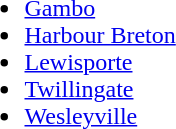<table width="50%">
<tr>
<td valign="top"><br><ul><li><a href='#'>Gambo</a></li><li><a href='#'>Harbour Breton</a></li><li><a href='#'>Lewisporte</a></li><li><a href='#'>Twillingate</a></li><li><a href='#'>Wesleyville</a></li></ul></td>
</tr>
</table>
